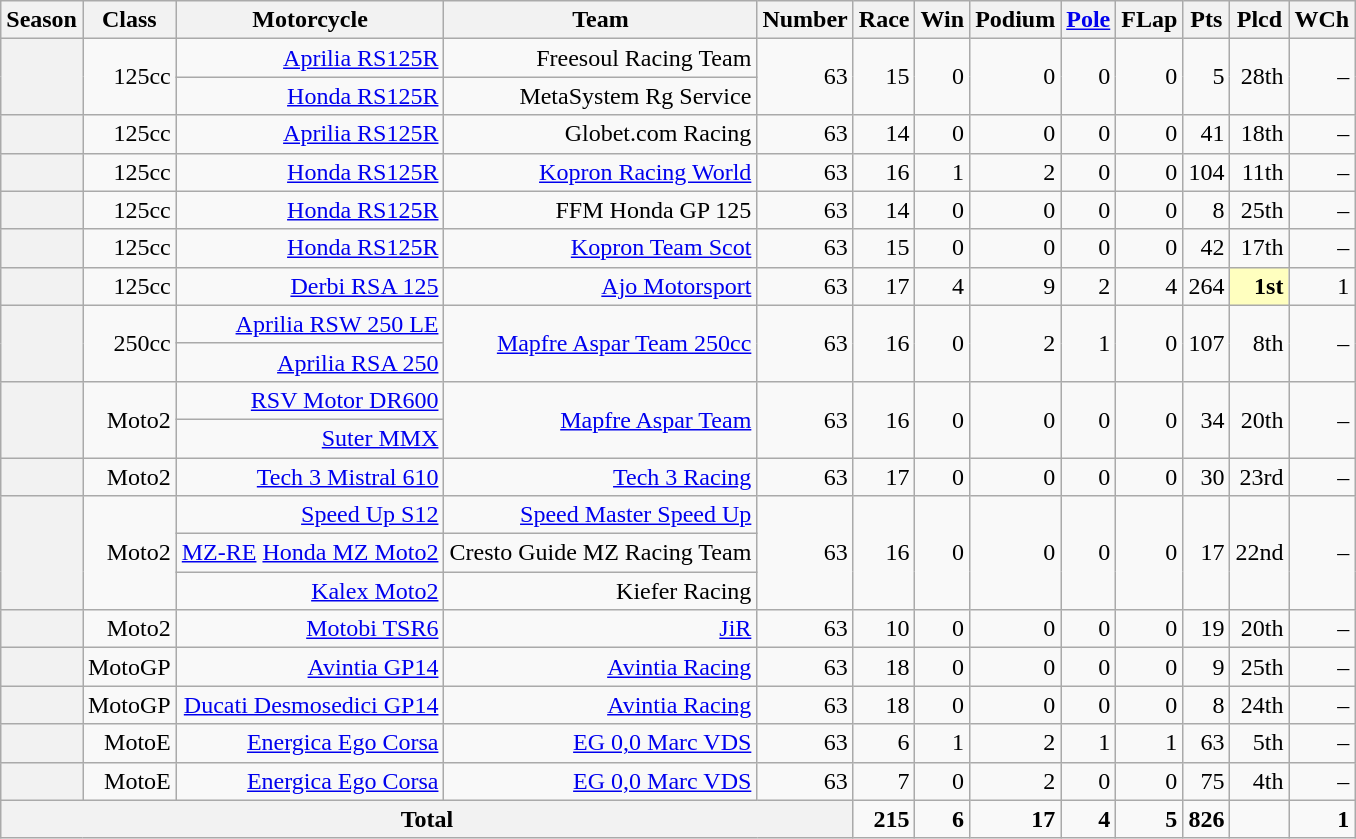<table class="wikitable" style="font-size:100%; text-align:right;">
<tr>
<th>Season</th>
<th>Class</th>
<th>Motorcycle</th>
<th>Team</th>
<th>Number</th>
<th>Race</th>
<th>Win</th>
<th>Podium</th>
<th><a href='#'>Pole</a></th>
<th>FLap</th>
<th>Pts</th>
<th>Plcd</th>
<th>WCh</th>
</tr>
<tr align="right">
<th rowspan=2></th>
<td rowspan=2>125cc</td>
<td><a href='#'>Aprilia RS125R</a></td>
<td>Freesoul Racing Team</td>
<td rowspan=2>63</td>
<td rowspan=2>15</td>
<td rowspan=2>0</td>
<td rowspan=2>0</td>
<td rowspan=2>0</td>
<td rowspan=2>0</td>
<td rowspan=2>5</td>
<td rowspan=2>28th</td>
<td rowspan=2>–</td>
</tr>
<tr align="right">
<td><a href='#'>Honda RS125R</a></td>
<td>MetaSystem Rg Service</td>
</tr>
<tr align="right">
<th></th>
<td>125cc</td>
<td><a href='#'>Aprilia RS125R</a></td>
<td>Globet.com Racing</td>
<td>63</td>
<td>14</td>
<td>0</td>
<td>0</td>
<td>0</td>
<td>0</td>
<td>41</td>
<td>18th</td>
<td>–</td>
</tr>
<tr align="right">
<th></th>
<td>125cc</td>
<td><a href='#'>Honda RS125R</a></td>
<td><a href='#'>Kopron Racing World</a></td>
<td>63</td>
<td>16</td>
<td>1</td>
<td>2</td>
<td>0</td>
<td>0</td>
<td>104</td>
<td>11th</td>
<td>–</td>
</tr>
<tr align="right">
<th></th>
<td>125cc</td>
<td><a href='#'>Honda RS125R</a></td>
<td>FFM Honda GP 125</td>
<td>63</td>
<td>14</td>
<td>0</td>
<td>0</td>
<td>0</td>
<td>0</td>
<td>8</td>
<td>25th</td>
<td>–</td>
</tr>
<tr align="right">
<th></th>
<td>125cc</td>
<td><a href='#'>Honda RS125R</a></td>
<td><a href='#'>Kopron Team Scot</a></td>
<td>63</td>
<td>15</td>
<td>0</td>
<td>0</td>
<td>0</td>
<td>0</td>
<td>42</td>
<td>17th</td>
<td>–</td>
</tr>
<tr align="right">
<th></th>
<td>125cc</td>
<td><a href='#'>Derbi RSA 125</a></td>
<td><a href='#'>Ajo Motorsport</a></td>
<td>63</td>
<td>17</td>
<td>4</td>
<td>9</td>
<td>2</td>
<td>4</td>
<td>264</td>
<td style="background:#FFFFBF;"><strong>1st</strong></td>
<td>1</td>
</tr>
<tr align="right">
<th rowspan="2"></th>
<td rowspan="2">250cc</td>
<td><a href='#'>Aprilia RSW 250 LE</a></td>
<td rowspan="2"><a href='#'>Mapfre Aspar Team 250cc</a></td>
<td rowspan="2">63</td>
<td rowspan="2">16</td>
<td rowspan="2">0</td>
<td rowspan="2">2</td>
<td rowspan="2">1</td>
<td rowspan="2">0</td>
<td rowspan="2">107</td>
<td rowspan="2">8th</td>
<td rowspan="2">–</td>
</tr>
<tr align="right">
<td><a href='#'>Aprilia RSA 250</a></td>
</tr>
<tr align="right">
<th rowspan="2"></th>
<td rowspan="2">Moto2</td>
<td><a href='#'>RSV Motor DR600</a></td>
<td rowspan="2"><a href='#'>Mapfre Aspar Team</a></td>
<td rowspan="2">63</td>
<td rowspan="2">16</td>
<td rowspan="2">0</td>
<td rowspan="2">0</td>
<td rowspan="2">0</td>
<td rowspan="2">0</td>
<td rowspan="2">34</td>
<td rowspan="2">20th</td>
<td rowspan="2">–</td>
</tr>
<tr align="right">
<td><a href='#'>Suter MMX</a></td>
</tr>
<tr align="right">
<th></th>
<td>Moto2</td>
<td><a href='#'>Tech 3 Mistral 610</a></td>
<td><a href='#'>Tech 3 Racing</a></td>
<td>63</td>
<td>17</td>
<td>0</td>
<td>0</td>
<td>0</td>
<td>0</td>
<td>30</td>
<td>23rd</td>
<td>–</td>
</tr>
<tr align="right">
<th rowspan=3></th>
<td rowspan=3>Moto2</td>
<td><a href='#'>Speed Up S12</a></td>
<td><a href='#'>Speed Master Speed Up</a></td>
<td rowspan=3>63</td>
<td rowspan=3>16</td>
<td rowspan=3>0</td>
<td rowspan=3>0</td>
<td rowspan=3>0</td>
<td rowspan=3>0</td>
<td rowspan=3>17</td>
<td rowspan=3>22nd</td>
<td rowspan=3>–</td>
</tr>
<tr align="right">
<td><a href='#'>MZ-RE</a> <a href='#'>Honda MZ Moto2</a></td>
<td>Cresto Guide MZ Racing Team</td>
</tr>
<tr align="right">
<td><a href='#'>Kalex Moto2</a></td>
<td>Kiefer Racing</td>
</tr>
<tr align="right">
<th></th>
<td>Moto2</td>
<td><a href='#'>Motobi TSR6</a></td>
<td><a href='#'>JiR</a></td>
<td>63</td>
<td>10</td>
<td>0</td>
<td>0</td>
<td>0</td>
<td>0</td>
<td>19</td>
<td>20th</td>
<td>–</td>
</tr>
<tr align="right">
<th></th>
<td>MotoGP</td>
<td><a href='#'>Avintia GP14</a></td>
<td><a href='#'>Avintia Racing</a></td>
<td>63</td>
<td>18</td>
<td>0</td>
<td>0</td>
<td>0</td>
<td>0</td>
<td>9</td>
<td>25th</td>
<td>–</td>
</tr>
<tr align="right">
<th></th>
<td>MotoGP</td>
<td><a href='#'>Ducati Desmosedici GP14</a></td>
<td><a href='#'>Avintia Racing</a></td>
<td>63</td>
<td>18</td>
<td>0</td>
<td>0</td>
<td>0</td>
<td>0</td>
<td>8</td>
<td>24th</td>
<td>–</td>
</tr>
<tr align="right">
<th></th>
<td>MotoE</td>
<td><a href='#'>Energica Ego Corsa</a></td>
<td><a href='#'>EG 0,0 Marc VDS</a></td>
<td>63</td>
<td>6</td>
<td>1</td>
<td>2</td>
<td>1</td>
<td>1</td>
<td>63</td>
<td>5th</td>
<td>–</td>
</tr>
<tr align="right">
<th></th>
<td>MotoE</td>
<td><a href='#'>Energica Ego Corsa</a></td>
<td><a href='#'>EG 0,0 Marc VDS</a></td>
<td>63</td>
<td>7</td>
<td>0</td>
<td>2</td>
<td>0</td>
<td>0</td>
<td>75</td>
<td>4th</td>
<td>–</td>
</tr>
<tr align="right">
<th colspan="5">Total</th>
<td><strong>215</strong></td>
<td><strong>6</strong></td>
<td><strong>17</strong></td>
<td><strong>4</strong></td>
<td><strong>5</strong></td>
<td><strong>826</strong></td>
<td></td>
<td><strong>1</strong></td>
</tr>
</table>
